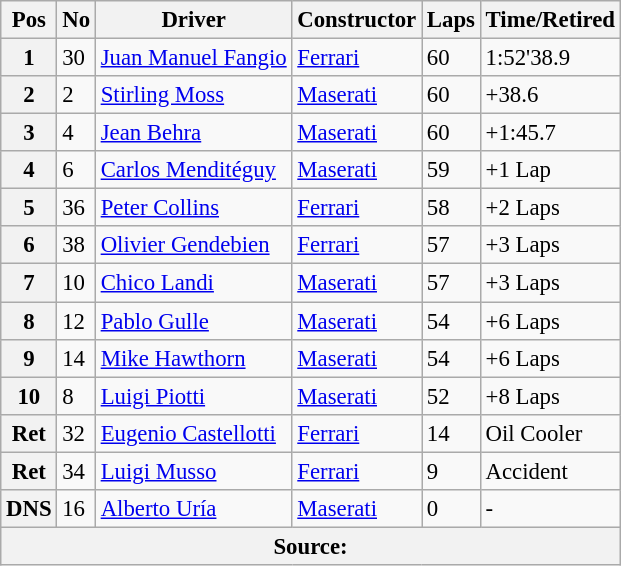<table class="wikitable" style="font-size: 95%">
<tr>
<th>Pos</th>
<th>No</th>
<th>Driver</th>
<th>Constructor</th>
<th>Laps</th>
<th>Time/Retired</th>
</tr>
<tr>
<th>1</th>
<td>30</td>
<td> <a href='#'>Juan Manuel Fangio</a></td>
<td><a href='#'>Ferrari</a></td>
<td>60</td>
<td>1:52'38.9</td>
</tr>
<tr>
<th>2</th>
<td>2</td>
<td> <a href='#'>Stirling Moss</a></td>
<td><a href='#'>Maserati</a></td>
<td>60</td>
<td>+38.6</td>
</tr>
<tr>
<th>3</th>
<td>4</td>
<td> <a href='#'>Jean Behra</a></td>
<td><a href='#'>Maserati</a></td>
<td>60</td>
<td>+1:45.7</td>
</tr>
<tr>
<th>4</th>
<td>6</td>
<td> <a href='#'>Carlos Menditéguy</a></td>
<td><a href='#'>Maserati</a></td>
<td>59</td>
<td>+1 Lap</td>
</tr>
<tr>
<th>5</th>
<td>36</td>
<td> <a href='#'>Peter Collins</a></td>
<td><a href='#'>Ferrari</a></td>
<td>58</td>
<td>+2 Laps</td>
</tr>
<tr>
<th>6</th>
<td>38</td>
<td> <a href='#'>Olivier Gendebien</a></td>
<td><a href='#'>Ferrari</a></td>
<td>57</td>
<td>+3 Laps</td>
</tr>
<tr>
<th>7</th>
<td>10</td>
<td> <a href='#'>Chico Landi</a></td>
<td><a href='#'>Maserati</a></td>
<td>57</td>
<td>+3 Laps</td>
</tr>
<tr>
<th>8</th>
<td>12</td>
<td> <a href='#'>Pablo Gulle</a></td>
<td><a href='#'>Maserati</a></td>
<td>54</td>
<td>+6 Laps</td>
</tr>
<tr>
<th>9</th>
<td>14</td>
<td> <a href='#'>Mike Hawthorn</a></td>
<td><a href='#'>Maserati</a></td>
<td>54</td>
<td>+6 Laps</td>
</tr>
<tr>
<th>10</th>
<td>8</td>
<td> <a href='#'>Luigi Piotti</a></td>
<td><a href='#'>Maserati</a></td>
<td>52</td>
<td>+8 Laps</td>
</tr>
<tr>
<th>Ret</th>
<td>32</td>
<td> <a href='#'>Eugenio Castellotti</a></td>
<td><a href='#'>Ferrari</a></td>
<td>14</td>
<td>Oil Cooler</td>
</tr>
<tr>
<th>Ret</th>
<td>34</td>
<td> <a href='#'>Luigi Musso</a></td>
<td><a href='#'>Ferrari</a></td>
<td>9</td>
<td>Accident</td>
</tr>
<tr>
<th>DNS</th>
<td>16</td>
<td> <a href='#'>Alberto Uría</a></td>
<td><a href='#'>Maserati</a></td>
<td>0</td>
<td>-</td>
</tr>
<tr>
<th colspan=8>Source:</th>
</tr>
</table>
